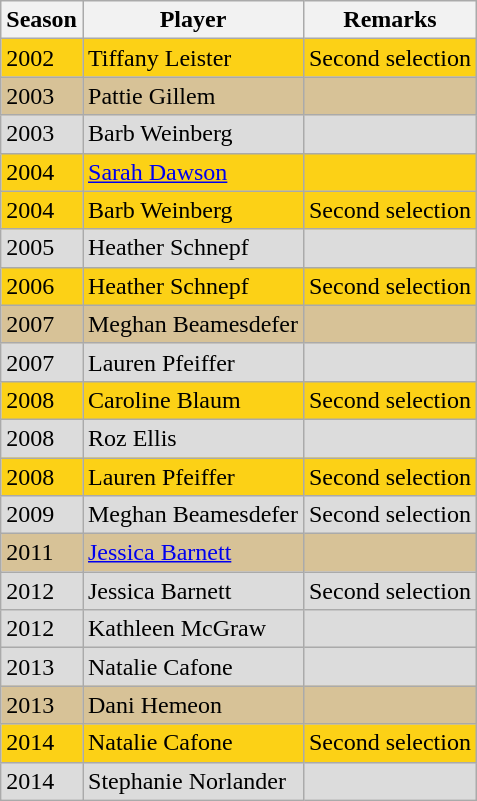<table class="wikitable">
<tr>
<th width=>Season</th>
<th width=>Player</th>
<th width=>Remarks</th>
</tr>
<tr align="left"  style="background: #FCD116;">
<td>2002</td>
<td>Tiffany Leister</td>
<td>Second selection</td>
</tr>
<tr align="left"  style="background: #d7c297;">
<td>2003</td>
<td>Pattie Gillem</td>
<td></td>
</tr>
<tr align="left"  style="background: #dcdcdc;">
<td>2003</td>
<td>Barb Weinberg</td>
<td></td>
</tr>
<tr align="left"  style="background: #FCD116;">
<td>2004</td>
<td><a href='#'>Sarah Dawson</a></td>
<td></td>
</tr>
<tr align="left"  style="background: #FCD116;">
<td>2004</td>
<td>Barb Weinberg</td>
<td>Second selection</td>
</tr>
<tr align="left"  style="background: #dcdcdc;">
<td>2005</td>
<td>Heather Schnepf</td>
<td></td>
</tr>
<tr align="left"  style="background: #FCD116;">
<td>2006</td>
<td>Heather Schnepf</td>
<td>Second selection</td>
</tr>
<tr align="left"  style="background: #d7c297;">
<td>2007</td>
<td>Meghan Beamesdefer</td>
<td></td>
</tr>
<tr align="left"  style="background: #dcdcdc;">
<td>2007</td>
<td>Lauren Pfeiffer</td>
<td></td>
</tr>
<tr align="left"  style="background: #FCD116;">
<td>2008</td>
<td>Caroline Blaum</td>
<td>Second selection</td>
</tr>
<tr align="left"  style="background: #dcdcdc;">
<td>2008</td>
<td>Roz Ellis</td>
<td></td>
</tr>
<tr align="left"  style="background: #FCD116;">
<td>2008</td>
<td>Lauren Pfeiffer</td>
<td>Second selection</td>
</tr>
<tr align="left"  style="background: #dcdcdc;">
<td>2009</td>
<td>Meghan Beamesdefer</td>
<td>Second selection</td>
</tr>
<tr align="left"  style="background: #d7c297;">
<td>2011</td>
<td><a href='#'>Jessica Barnett</a></td>
<td></td>
</tr>
<tr align="left"  style="background: #dcdcdc;">
<td>2012</td>
<td>Jessica Barnett</td>
<td>Second selection</td>
</tr>
<tr align="left"  style="background: #dcdcdc;">
<td>2012</td>
<td>Kathleen McGraw</td>
<td></td>
</tr>
<tr align="left"  style="background: #dcdcdc;">
<td>2013</td>
<td>Natalie Cafone</td>
<td></td>
</tr>
<tr align="left"  style="background: #d7c297;">
<td>2013</td>
<td>Dani Hemeon</td>
<td></td>
</tr>
<tr align="left"  style="background: #FCD116;">
<td>2014</td>
<td>Natalie Cafone</td>
<td>Second selection</td>
</tr>
<tr align="left"  style="background: #dcdcdc;">
<td>2014</td>
<td>Stephanie Norlander</td>
<td></td>
</tr>
</table>
